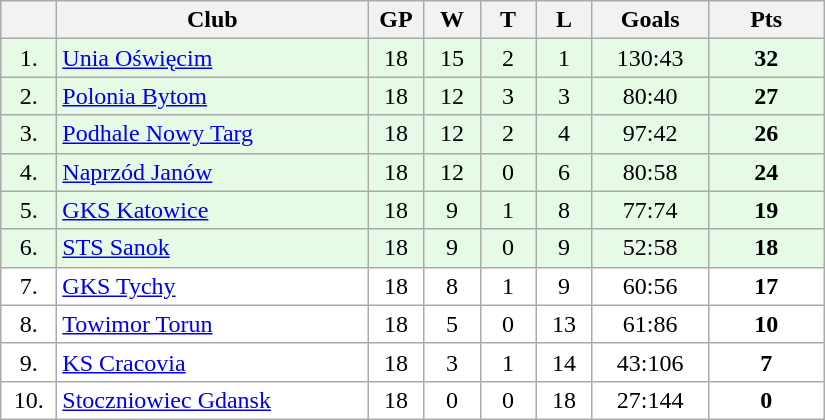<table class="wikitable">
<tr>
<th width="30"></th>
<th width="200">Club</th>
<th width="30">GP</th>
<th width="30">W</th>
<th width="30">T</th>
<th width="30">L</th>
<th width="70">Goals</th>
<th width="70">Pts</th>
</tr>
<tr bgcolor="#e6fae6" align="center">
<td>1.</td>
<td align="left"><a href='#'>Unia Oświęcim</a></td>
<td>18</td>
<td>15</td>
<td>2</td>
<td>1</td>
<td>130:43</td>
<td><strong>32</strong></td>
</tr>
<tr bgcolor="#e6fae6" align="center">
<td>2.</td>
<td align="left"><a href='#'>Polonia Bytom</a></td>
<td>18</td>
<td>12</td>
<td>3</td>
<td>3</td>
<td>80:40</td>
<td><strong>27</strong></td>
</tr>
<tr bgcolor="#e6fae6" align="center">
<td>3.</td>
<td align="left"><a href='#'>Podhale Nowy Targ</a></td>
<td>18</td>
<td>12</td>
<td>2</td>
<td>4</td>
<td>97:42</td>
<td><strong>26</strong></td>
</tr>
<tr bgcolor="#e6fae6" align="center">
<td>4.</td>
<td align="left"><a href='#'>Naprzód Janów</a></td>
<td>18</td>
<td>12</td>
<td>0</td>
<td>6</td>
<td>80:58</td>
<td><strong>24</strong></td>
</tr>
<tr bgcolor="#e6fae6" align="center">
<td>5.</td>
<td align="left"><a href='#'>GKS Katowice</a></td>
<td>18</td>
<td>9</td>
<td>1</td>
<td>8</td>
<td>77:74</td>
<td><strong>19</strong></td>
</tr>
<tr bgcolor="#e6fae6" align="center">
<td>6.</td>
<td align="left"><a href='#'>STS Sanok</a></td>
<td>18</td>
<td>9</td>
<td>0</td>
<td>9</td>
<td>52:58</td>
<td><strong>18</strong></td>
</tr>
<tr bgcolor="#FFFFFF" align="center">
<td>7.</td>
<td align="left"><a href='#'>GKS Tychy</a></td>
<td>18</td>
<td>8</td>
<td>1</td>
<td>9</td>
<td>60:56</td>
<td><strong>17</strong></td>
</tr>
<tr bgcolor="#FFFFFF" align="center">
<td>8.</td>
<td align="left"><a href='#'>Towimor Torun</a></td>
<td>18</td>
<td>5</td>
<td>0</td>
<td>13</td>
<td>61:86</td>
<td><strong>10</strong></td>
</tr>
<tr bgcolor="#FFFFFF" align="center">
<td>9.</td>
<td align="left"><a href='#'>KS Cracovia</a></td>
<td>18</td>
<td>3</td>
<td>1</td>
<td>14</td>
<td>43:106</td>
<td><strong>7</strong></td>
</tr>
<tr bgcolor="#FFFFFF" align="center">
<td>10.</td>
<td align="left"><a href='#'>Stoczniowiec Gdansk</a></td>
<td>18</td>
<td>0</td>
<td>0</td>
<td>18</td>
<td>27:144</td>
<td><strong>0</strong></td>
</tr>
</table>
